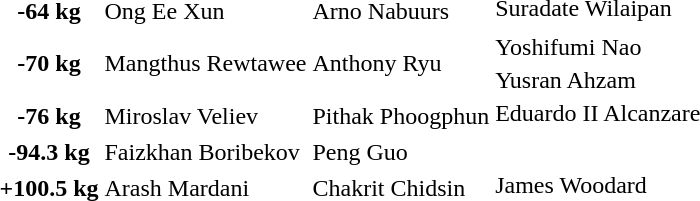<table>
<tr>
<th scope=row rowspan=2>-64 kg</th>
<td rowspan=2> Ong Ee Xun</td>
<td rowspan=2> Arno Nabuurs</td>
<td> Suradate Wilaipan</td>
</tr>
<tr>
<td></td>
</tr>
<tr>
<th scope=row rowspan=2>-70 kg</th>
<td rowspan=2> Mangthus Rewtawee</td>
<td rowspan=2> Anthony Ryu</td>
<td> Yoshifumi Nao</td>
</tr>
<tr>
<td> Yusran Ahzam</td>
</tr>
<tr>
<th scope=row rowspan=2>-76 kg</th>
<td rowspan=2> Miroslav Veliev</td>
<td rowspan=2> Pithak Phoogphun</td>
<td> Eduardo II Alcanzare</td>
</tr>
<tr>
<td></td>
</tr>
<tr>
<th scope=row rowspan=2>-94.3 kg</th>
<td rowspan=2> Faizkhan Boribekov</td>
<td rowspan=2> Peng Guo</td>
<td></td>
</tr>
<tr>
<td></td>
</tr>
<tr>
<th scope=row rowspan=2>+100.5 kg</th>
<td rowspan=2> Arash Mardani</td>
<td rowspan=2> Chakrit Chidsin</td>
<td> James Woodard</td>
</tr>
<tr>
<td></td>
</tr>
</table>
